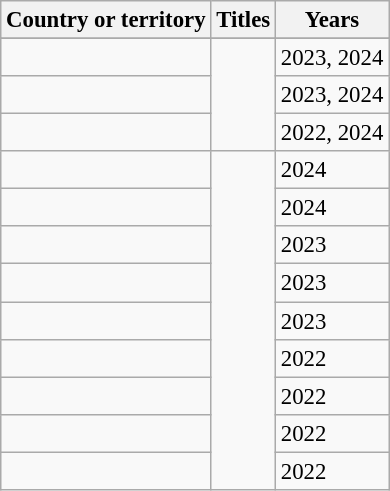<table class="wikitable sortable" style="font-size:95%;">
<tr>
<th>Country or territory</th>
<th>Titles</th>
<th>Years</th>
</tr>
<tr>
</tr>
<tr>
<td></td>
<td rowspan="3"></td>
<td>2023, 2024</td>
</tr>
<tr>
<td></td>
<td>2023, 2024</td>
</tr>
<tr>
<td></td>
<td>2022, 2024</td>
</tr>
<tr>
<td></td>
<td rowspan="9"></td>
<td>2024</td>
</tr>
<tr>
<td></td>
<td>2024</td>
</tr>
<tr>
<td></td>
<td>2023</td>
</tr>
<tr>
<td></td>
<td>2023</td>
</tr>
<tr>
<td></td>
<td>2023</td>
</tr>
<tr>
<td></td>
<td>2022</td>
</tr>
<tr>
<td></td>
<td>2022</td>
</tr>
<tr>
<td></td>
<td>2022</td>
</tr>
<tr>
<td></td>
<td>2022</td>
</tr>
</table>
